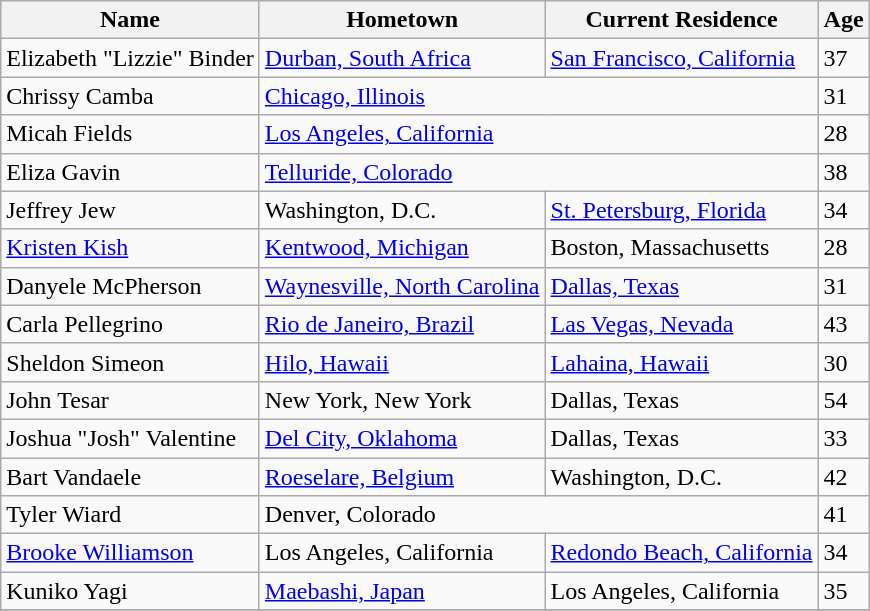<table class="wikitable sortable">
<tr>
<th>Name</th>
<th>Hometown</th>
<th>Current Residence</th>
<th>Age</th>
</tr>
<tr>
<td>Elizabeth "Lizzie" Binder</td>
<td><a href='#'>Durban, South Africa</a></td>
<td><a href='#'>San Francisco, California</a></td>
<td>37</td>
</tr>
<tr>
<td>Chrissy Camba</td>
<td colspan="2"><a href='#'>Chicago, Illinois</a></td>
<td>31</td>
</tr>
<tr>
<td>Micah Fields</td>
<td colspan="2"><a href='#'>Los Angeles, California</a></td>
<td>28</td>
</tr>
<tr>
<td>Eliza Gavin</td>
<td colspan="2"><a href='#'>Telluride, Colorado</a></td>
<td>38</td>
</tr>
<tr>
<td>Jeffrey Jew</td>
<td>Washington, D.C.</td>
<td><a href='#'>St. Petersburg, Florida</a></td>
<td>34</td>
</tr>
<tr>
<td><a href='#'>Kristen Kish</a></td>
<td><a href='#'>Kentwood, Michigan</a></td>
<td>Boston, Massachusetts</td>
<td>28</td>
</tr>
<tr>
<td>Danyele McPherson</td>
<td><a href='#'>Waynesville, North Carolina</a></td>
<td><a href='#'>Dallas, Texas</a></td>
<td>31</td>
</tr>
<tr>
<td>Carla Pellegrino</td>
<td><a href='#'>Rio de Janeiro, Brazil</a></td>
<td><a href='#'>Las Vegas, Nevada</a></td>
<td>43</td>
</tr>
<tr>
<td>Sheldon Simeon</td>
<td><a href='#'>Hilo, Hawaii</a></td>
<td><a href='#'>Lahaina, Hawaii</a></td>
<td>30</td>
</tr>
<tr>
<td>John Tesar</td>
<td>New York, New York</td>
<td>Dallas, Texas</td>
<td>54</td>
</tr>
<tr>
<td>Joshua "Josh" Valentine</td>
<td><a href='#'>Del City, Oklahoma</a></td>
<td>Dallas, Texas</td>
<td>33</td>
</tr>
<tr>
<td>Bart Vandaele</td>
<td><a href='#'>Roeselare, Belgium</a></td>
<td>Washington, D.C.</td>
<td>42</td>
</tr>
<tr>
<td>Tyler Wiard</td>
<td colspan="2">Denver, Colorado</td>
<td>41</td>
</tr>
<tr>
<td><a href='#'>Brooke Williamson</a></td>
<td>Los Angeles, California</td>
<td><a href='#'>Redondo Beach, California</a></td>
<td>34</td>
</tr>
<tr>
<td>Kuniko Yagi</td>
<td><a href='#'>Maebashi, Japan</a></td>
<td>Los Angeles, California</td>
<td>35</td>
</tr>
<tr>
</tr>
</table>
